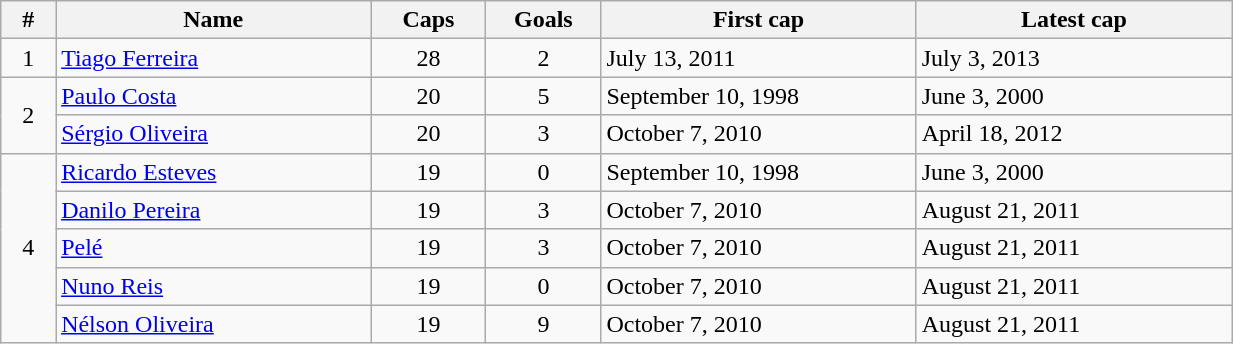<table class="sortable wikitable" style="width:65%">
<tr>
<th style="width:20px;">#</th>
<th style="width:150px;">Name</th>
<th style="width:50px;">Caps</th>
<th style="width:50px;">Goals</th>
<th style="width:150px;">First cap</th>
<th style="width:150px;">Latest cap</th>
</tr>
<tr>
<td align=center>1</td>
<td><a href='#'>Tiago Ferreira</a></td>
<td align=center>28</td>
<td align=center>2</td>
<td>July 13, 2011</td>
<td>July 3, 2013</td>
</tr>
<tr>
<td align=center rowspan=2>2</td>
<td><a href='#'>Paulo Costa</a></td>
<td style="text-align:center;">20</td>
<td style="text-align:center;">5</td>
<td>September 10, 1998</td>
<td>June 3, 2000</td>
</tr>
<tr>
<td><a href='#'>Sérgio Oliveira</a></td>
<td align=center>20</td>
<td align=center>3</td>
<td>October 7, 2010</td>
<td>April 18, 2012</td>
</tr>
<tr>
<td align=center rowspan=5>4</td>
<td><a href='#'>Ricardo Esteves</a></td>
<td style="text-align:center;">19</td>
<td style="text-align:center;">0</td>
<td>September 10, 1998</td>
<td>June 3, 2000</td>
</tr>
<tr>
<td><a href='#'>Danilo Pereira</a></td>
<td align=center>19</td>
<td align=center>3</td>
<td>October 7, 2010</td>
<td>August 21, 2011</td>
</tr>
<tr>
<td><a href='#'>Pelé</a></td>
<td align=center>19</td>
<td align=center>3</td>
<td>October 7, 2010</td>
<td>August 21, 2011</td>
</tr>
<tr>
<td><a href='#'>Nuno Reis</a></td>
<td align=center>19</td>
<td align=center>0</td>
<td>October 7, 2010</td>
<td>August 21, 2011</td>
</tr>
<tr>
<td><a href='#'>Nélson Oliveira</a></td>
<td align=center>19</td>
<td align=center>9</td>
<td>October 7, 2010</td>
<td>August 21, 2011</td>
</tr>
</table>
